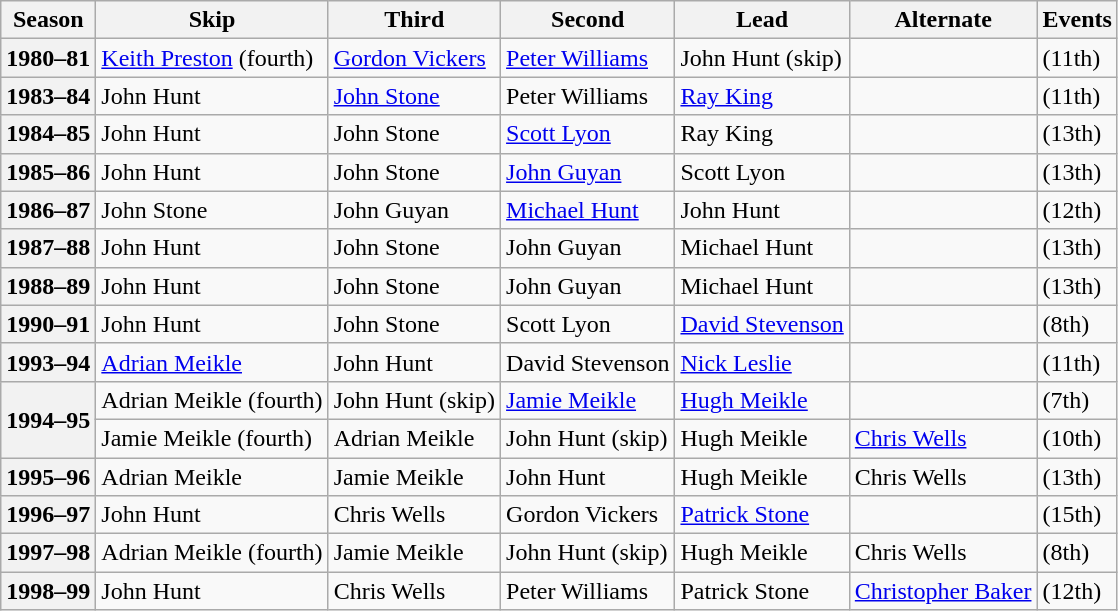<table class="wikitable">
<tr>
<th scope="col">Season</th>
<th scope="col">Skip</th>
<th scope="col">Third</th>
<th scope="col">Second</th>
<th scope="col">Lead</th>
<th scope="col">Alternate</th>
<th scope="col">Events</th>
</tr>
<tr>
<th scope="row">1980–81</th>
<td><a href='#'>Keith Preston</a> (fourth)</td>
<td><a href='#'>Gordon Vickers</a></td>
<td><a href='#'>Peter Williams</a></td>
<td>John Hunt (skip)</td>
<td></td>
<td> (11th)</td>
</tr>
<tr>
<th scope="row">1983–84</th>
<td>John Hunt</td>
<td><a href='#'>John Stone</a></td>
<td>Peter Williams</td>
<td><a href='#'>Ray King</a></td>
<td></td>
<td> (11th)</td>
</tr>
<tr>
<th scope="row">1984–85</th>
<td>John Hunt</td>
<td>John Stone</td>
<td><a href='#'>Scott Lyon</a></td>
<td>Ray King</td>
<td></td>
<td> (13th)</td>
</tr>
<tr>
<th scope="row">1985–86</th>
<td>John Hunt</td>
<td>John Stone</td>
<td><a href='#'>John Guyan</a></td>
<td>Scott Lyon</td>
<td></td>
<td> (13th)</td>
</tr>
<tr>
<th scope="row">1986–87</th>
<td>John Stone</td>
<td>John Guyan</td>
<td><a href='#'>Michael Hunt</a></td>
<td>John Hunt</td>
<td></td>
<td> (12th)</td>
</tr>
<tr>
<th scope="row">1987–88</th>
<td>John Hunt</td>
<td>John Stone</td>
<td>John Guyan</td>
<td>Michael Hunt</td>
<td></td>
<td> (13th)</td>
</tr>
<tr>
<th scope="row">1988–89</th>
<td>John Hunt</td>
<td>John Stone</td>
<td>John Guyan</td>
<td>Michael Hunt</td>
<td></td>
<td> (13th)</td>
</tr>
<tr>
<th scope="row">1990–91</th>
<td>John Hunt</td>
<td>John Stone</td>
<td>Scott Lyon</td>
<td><a href='#'>David Stevenson</a></td>
<td></td>
<td> (8th)</td>
</tr>
<tr>
<th scope="row">1993–94</th>
<td><a href='#'>Adrian Meikle</a></td>
<td>John Hunt</td>
<td>David Stevenson</td>
<td><a href='#'>Nick Leslie</a></td>
<td></td>
<td> (11th)</td>
</tr>
<tr>
<th scope="row" rowspan=2>1994–95</th>
<td>Adrian Meikle (fourth)</td>
<td>John Hunt (skip)</td>
<td><a href='#'>Jamie Meikle</a></td>
<td><a href='#'>Hugh Meikle</a></td>
<td></td>
<td> (7th)</td>
</tr>
<tr>
<td>Jamie Meikle (fourth)</td>
<td>Adrian Meikle</td>
<td>John Hunt (skip)</td>
<td>Hugh Meikle</td>
<td><a href='#'>Chris Wells</a></td>
<td> (10th)</td>
</tr>
<tr>
<th scope="row">1995–96</th>
<td>Adrian Meikle</td>
<td>Jamie Meikle</td>
<td>John Hunt</td>
<td>Hugh Meikle</td>
<td>Chris Wells</td>
<td> (13th)</td>
</tr>
<tr>
<th scope="row">1996–97</th>
<td>John Hunt</td>
<td>Chris Wells</td>
<td>Gordon Vickers</td>
<td><a href='#'>Patrick Stone</a></td>
<td></td>
<td> (15th)</td>
</tr>
<tr>
<th scope="row">1997–98</th>
<td>Adrian Meikle (fourth)</td>
<td>Jamie Meikle</td>
<td>John Hunt (skip)</td>
<td>Hugh Meikle</td>
<td>Chris Wells</td>
<td> (8th)</td>
</tr>
<tr>
<th scope="row">1998–99</th>
<td>John Hunt</td>
<td>Chris Wells</td>
<td>Peter Williams</td>
<td>Patrick Stone</td>
<td><a href='#'>Christopher Baker</a></td>
<td> (12th)</td>
</tr>
</table>
